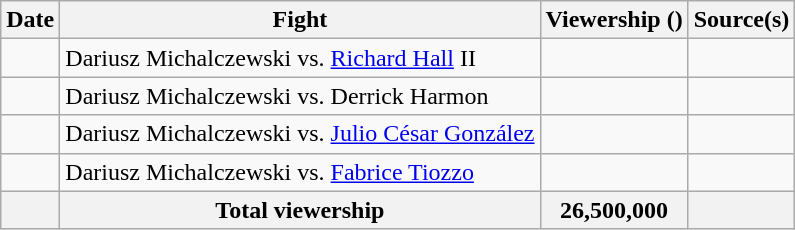<table class="wikitable sortable">
<tr>
<th>Date</th>
<th>Fight</th>
<th>Viewership ()</th>
<th>Source(s)</th>
</tr>
<tr>
<td></td>
<td>Dariusz Michalczewski vs. <a href='#'>Richard Hall</a> II</td>
<td></td>
<td></td>
</tr>
<tr>
<td></td>
<td>Dariusz Michalczewski vs. Derrick Harmon</td>
<td></td>
<td></td>
</tr>
<tr>
<td></td>
<td>Dariusz Michalczewski vs. <a href='#'>Julio César González</a></td>
<td></td>
<td></td>
</tr>
<tr>
<td></td>
<td>Dariusz Michalczewski vs. <a href='#'>Fabrice Tiozzo</a></td>
<td></td>
<td></td>
</tr>
<tr>
<th></th>
<th>Total viewership</th>
<th>26,500,000</th>
<th></th>
</tr>
</table>
